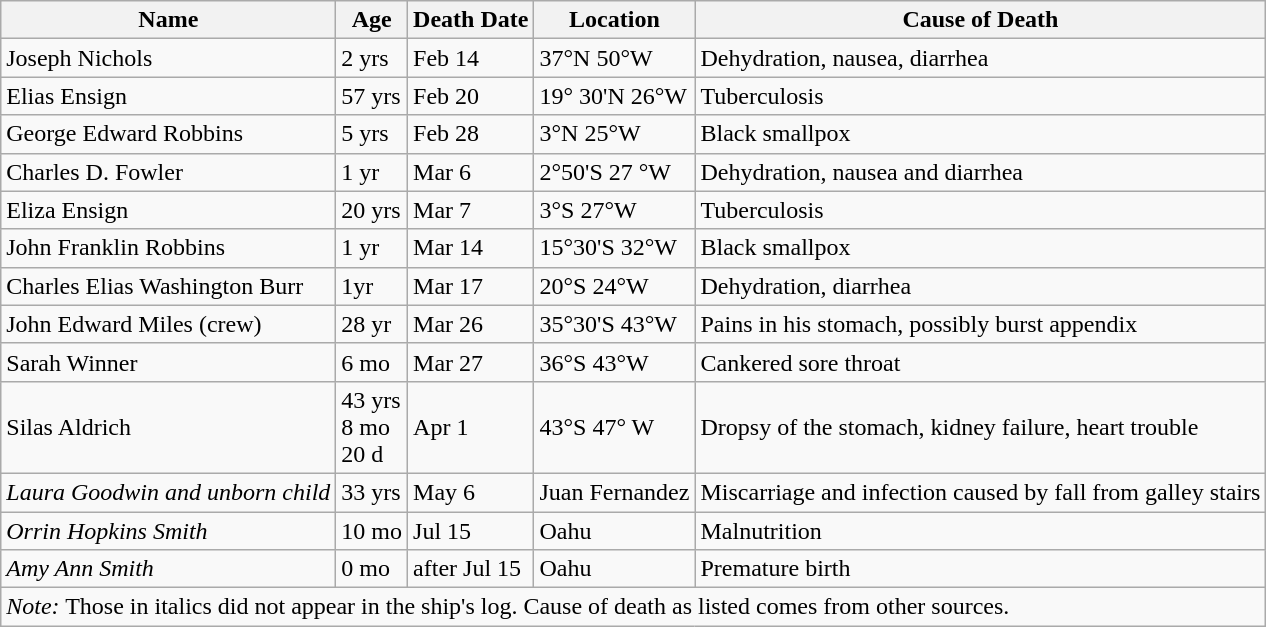<table class="wikitable">
<tr>
<th>Name</th>
<th>Age</th>
<th>Death Date</th>
<th>Location</th>
<th>Cause of Death</th>
</tr>
<tr>
<td>Joseph Nichols</td>
<td>2 yrs</td>
<td>Feb 14</td>
<td>37°N 50°W</td>
<td>Dehydration, nausea, diarrhea</td>
</tr>
<tr>
<td>Elias Ensign</td>
<td>57 yrs</td>
<td>Feb 20</td>
<td>19° 30'N 26°W</td>
<td>Tuberculosis</td>
</tr>
<tr>
<td>George Edward Robbins</td>
<td>5 yrs</td>
<td>Feb 28</td>
<td>3°N 25°W</td>
<td>Black smallpox</td>
</tr>
<tr>
<td>Charles D. Fowler</td>
<td>1 yr</td>
<td>Mar 6</td>
<td>2°50'S 27 °W</td>
<td>Dehydration, nausea and diarrhea</td>
</tr>
<tr>
<td>Eliza Ensign</td>
<td>20 yrs</td>
<td>Mar 7</td>
<td>3°S 27°W</td>
<td>Tuberculosis</td>
</tr>
<tr>
<td>John Franklin Robbins</td>
<td>1 yr</td>
<td>Mar 14</td>
<td>15°30'S 32°W</td>
<td>Black smallpox</td>
</tr>
<tr>
<td>Charles Elias Washington Burr</td>
<td>1yr</td>
<td>Mar 17</td>
<td>20°S 24°W</td>
<td>Dehydration, diarrhea</td>
</tr>
<tr>
<td>John Edward Miles (crew)</td>
<td>28 yr</td>
<td>Mar 26</td>
<td>35°30'S 43°W</td>
<td>Pains in his stomach, possibly burst appendix</td>
</tr>
<tr>
<td>Sarah Winner</td>
<td>6 mo</td>
<td>Mar 27</td>
<td>36°S 43°W</td>
<td>Cankered sore throat</td>
</tr>
<tr>
<td>Silas Aldrich</td>
<td>43 yrs<br>8 mo<br>20 d</td>
<td>Apr 1</td>
<td>43°S 47° W</td>
<td>Dropsy of the stomach, kidney failure, heart trouble</td>
</tr>
<tr>
<td><em>Laura Goodwin and unborn child</em></td>
<td>33 yrs</td>
<td>May 6</td>
<td>Juan Fernandez</td>
<td>Miscarriage and infection caused by fall from galley stairs</td>
</tr>
<tr>
<td><em>Orrin Hopkins Smith</em></td>
<td>10 mo</td>
<td>Jul 15</td>
<td>Oahu</td>
<td>Malnutrition</td>
</tr>
<tr>
<td><em>Amy Ann Smith</em></td>
<td>0 mo</td>
<td>after Jul 15</td>
<td>Oahu</td>
<td>Premature birth</td>
</tr>
<tr>
<td colspan="5"><em>Note:</em> Those in italics did not appear in the ship's log. Cause of death as listed comes from other sources.</td>
</tr>
</table>
